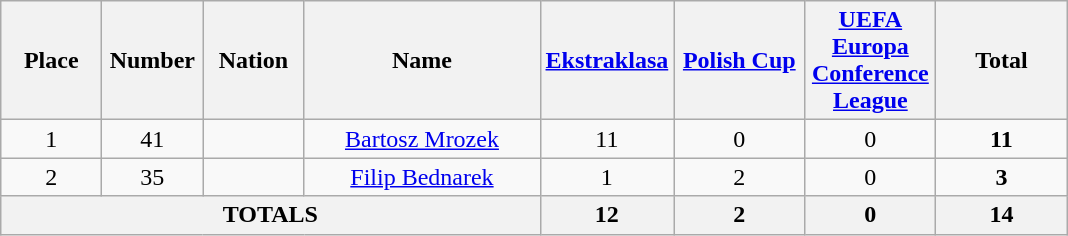<table class="wikitable" style="font-size: 100%; text-align: center;">
<tr>
<th width=60>Place</th>
<th width=60>Number</th>
<th width=60>Nation</th>
<th width=150>Name</th>
<th width=80><a href='#'>Ekstraklasa</a></th>
<th width=80><a href='#'>Polish Cup</a></th>
<th width=80><a href='#'>UEFA Europa Conference League</a></th>
<th width=80>Total</th>
</tr>
<tr>
<td rowspan="1">1</td>
<td>41</td>
<td></td>
<td><a href='#'>Bartosz Mrozek</a></td>
<td>11</td>
<td>0</td>
<td>0</td>
<td rowspan="1"><strong>11</strong></td>
</tr>
<tr>
<td rowspan="1">2</td>
<td>35</td>
<td></td>
<td><a href='#'>Filip Bednarek</a></td>
<td>1</td>
<td>2</td>
<td>0</td>
<td rowspan="1"><strong>3</strong></td>
</tr>
<tr>
<th colspan="4">TOTALS</th>
<th>12</th>
<th>2</th>
<th>0</th>
<th>14</th>
</tr>
</table>
